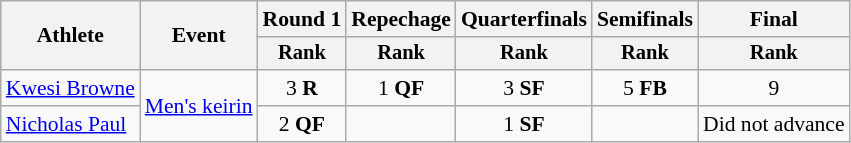<table class="wikitable" style="font-size:90%">
<tr>
<th rowspan=2>Athlete</th>
<th rowspan=2>Event</th>
<th>Round 1</th>
<th>Repechage</th>
<th>Quarterfinals</th>
<th>Semifinals</th>
<th>Final</th>
</tr>
<tr style="font-size:95%">
<th>Rank</th>
<th>Rank</th>
<th>Rank</th>
<th>Rank</th>
<th>Rank</th>
</tr>
<tr align=center>
<td align=left><a href='#'>Kwesi Browne</a></td>
<td align=left rowspan=2><a href='#'>Men's keirin</a></td>
<td>3 <strong>R</strong></td>
<td>1 <strong>QF</strong></td>
<td>3 <strong>SF</strong></td>
<td>5 <strong>FB</strong></td>
<td>9</td>
</tr>
<tr align=center>
<td align=left><a href='#'>Nicholas Paul</a></td>
<td>2 <strong>QF</strong></td>
<td></td>
<td>1 <strong>SF</strong></td>
<td></td>
<td>Did not advance</td>
</tr>
</table>
